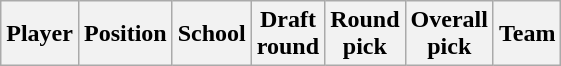<table class="wikitable sortable" border="1">
<tr>
<th>Player</th>
<th>Position</th>
<th>School</th>
<th>Draft<br>round</th>
<th>Round<br>pick</th>
<th>Overall<br>pick</th>
<th>Team</th>
</tr>
</table>
